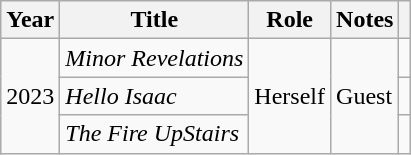<table class="wikitable plainrowheaders" style="text-align:left;">
<tr>
<th>Year</th>
<th>Title</th>
<th>Role</th>
<th>Notes</th>
<th></th>
</tr>
<tr>
<td rowspan="3">2023</td>
<td><em>Minor Revelations</em><br></td>
<td rowspan="3">Herself</td>
<td rowspan="3">Guest</td>
<td></td>
</tr>
<tr>
<td><em>Hello Isaac</em><br></td>
<td></td>
</tr>
<tr>
<td><em>The Fire UpStairs</em></td>
<td></td>
</tr>
</table>
